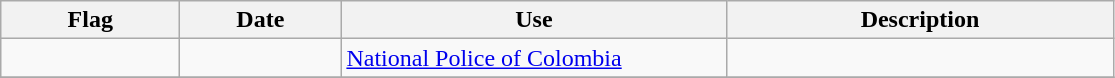<table class="wikitable" style="background: #f9f9f9">
<tr>
<th width="112">Flag</th>
<th width="100">Date</th>
<th width="250">Use</th>
<th width="250">Description</th>
</tr>
<tr>
<td></td>
<td> </td>
<td><a href='#'>National Police of Colombia</a></td>
<td></td>
</tr>
<tr>
</tr>
</table>
